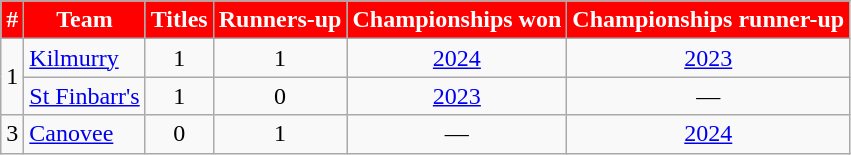<table class="wikitable sortable" style="text-align:center;">
<tr>
<th style="background:red;color:white">#</th>
<th style="background:red;color:white">Team</th>
<th style="background:red;color:white">Titles</th>
<th style="background:red;color:white">Runners-up</th>
<th style="background:red;color:white">Championships won</th>
<th style="background:red;color:white">Championships runner-up</th>
</tr>
<tr>
<td rowspan=2>1</td>
<td style="text-align:left;"> <a href='#'>Kilmurry</a></td>
<td>1</td>
<td>1</td>
<td><a href='#'>2024</a></td>
<td><a href='#'>2023</a></td>
</tr>
<tr>
<td style="text-align:left;"> <a href='#'>St Finbarr's</a></td>
<td>1</td>
<td>0</td>
<td><a href='#'>2023</a></td>
<td>—</td>
</tr>
<tr>
<td>3</td>
<td style="text-align:left;"> <a href='#'>Canovee</a></td>
<td>0</td>
<td>1</td>
<td>—</td>
<td><a href='#'>2024</a></td>
</tr>
</table>
